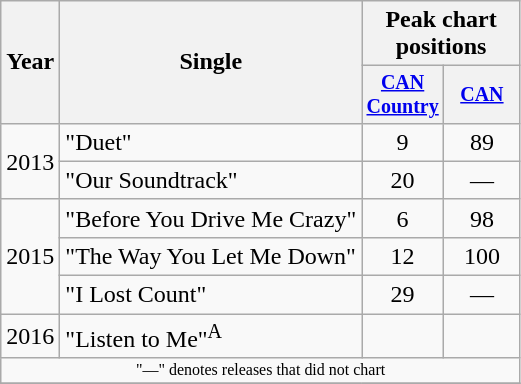<table class="wikitable" style="text-align:center;">
<tr>
<th rowspan="2">Year</th>
<th rowspan="2">Single</th>
<th colspan="2">Peak chart<br>positions</th>
</tr>
<tr style="font-size:smaller;">
<th width="45"><a href='#'>CAN Country</a><br></th>
<th width="45"><a href='#'>CAN</a><br></th>
</tr>
<tr>
<td rowspan="2">2013</td>
<td align="left">"Duet"</td>
<td>9</td>
<td>89</td>
</tr>
<tr>
<td align="left">"Our Soundtrack"</td>
<td>20</td>
<td>—</td>
</tr>
<tr>
<td rowspan="3">2015</td>
<td align="left">"Before You Drive Me Crazy"</td>
<td>6</td>
<td>98</td>
</tr>
<tr>
<td align="left">"The Way You Let Me Down"</td>
<td>12</td>
<td>100</td>
</tr>
<tr>
<td align="left">"I Lost Count"</td>
<td>29</td>
<td>—</td>
</tr>
<tr>
<td>2016</td>
<td align="left">"Listen to Me"<sup>A</sup></td>
<td></td>
<td></td>
</tr>
<tr>
<td colspan="4" style="font-size:8pt">"—" denotes releases that did not chart</td>
</tr>
<tr>
</tr>
</table>
